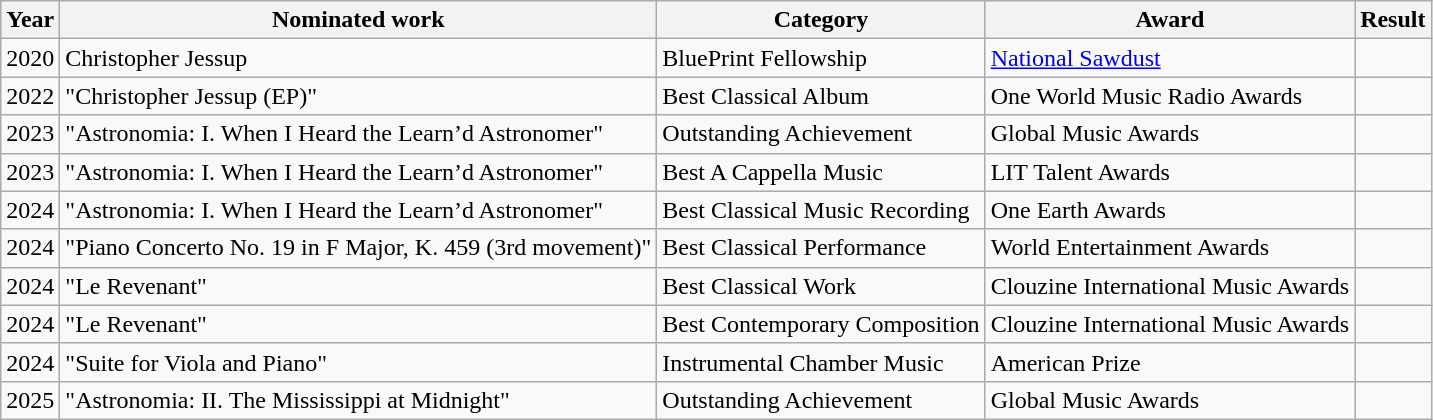<table class="wikitable">
<tr>
<th>Year</th>
<th>Nominated work</th>
<th>Category</th>
<th>Award</th>
<th>Result</th>
</tr>
<tr>
<td>2020</td>
<td>Christopher Jessup</td>
<td>BluePrint Fellowship</td>
<td><a href='#'>National Sawdust</a></td>
<td></td>
</tr>
<tr>
<td>2022</td>
<td>"Christopher Jessup (EP)"</td>
<td>Best Classical Album</td>
<td>One World Music Radio Awards</td>
<td></td>
</tr>
<tr>
<td>2023</td>
<td>"Astronomia: I. When I Heard the Learn’d Astronomer"</td>
<td>Outstanding Achievement</td>
<td>Global Music Awards</td>
<td></td>
</tr>
<tr>
<td>2023</td>
<td>"Astronomia: I. When I Heard the Learn’d Astronomer"</td>
<td>Best A Cappella Music</td>
<td>LIT Talent Awards</td>
<td></td>
</tr>
<tr>
<td>2024</td>
<td>"Astronomia: I. When I Heard the Learn’d Astronomer"</td>
<td>Best Classical Music Recording</td>
<td>One Earth Awards</td>
<td></td>
</tr>
<tr>
<td>2024</td>
<td>"Piano Concerto No. 19 in F Major, K. 459 (3rd movement)"</td>
<td>Best Classical Performance</td>
<td>World Entertainment Awards</td>
<td></td>
</tr>
<tr>
<td>2024</td>
<td>"Le Revenant"</td>
<td>Best Classical Work</td>
<td>Clouzine International Music Awards</td>
<td></td>
</tr>
<tr>
<td>2024</td>
<td>"Le Revenant"</td>
<td>Best Contemporary Composition</td>
<td>Clouzine International Music Awards</td>
<td></td>
</tr>
<tr>
<td>2024</td>
<td>"Suite for Viola and Piano"</td>
<td>Instrumental Chamber Music</td>
<td>American Prize</td>
<td></td>
</tr>
<tr>
<td>2025</td>
<td>"Astronomia: II. The Mississippi at Midnight"</td>
<td>Outstanding Achievement</td>
<td>Global Music Awards</td>
<td></td>
</tr>
</table>
